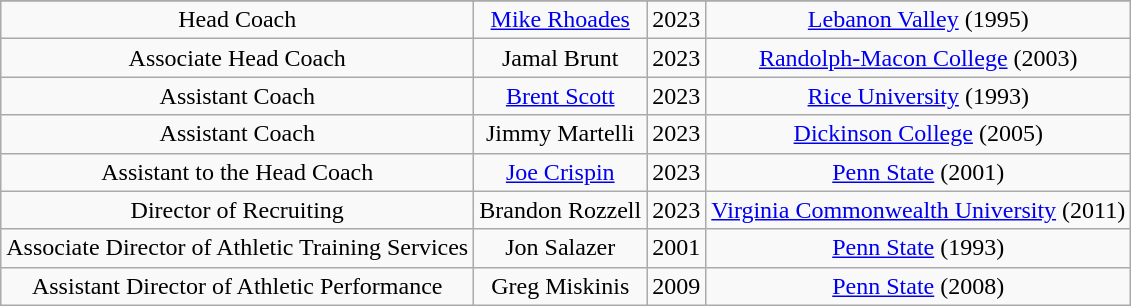<table class="wikitable" style="text-align: center;">
<tr>
</tr>
<tr>
<td>Head Coach</td>
<td><a href='#'>Mike Rhoades</a></td>
<td>2023</td>
<td><a href='#'>Lebanon Valley</a> (1995)</td>
</tr>
<tr>
<td>Associate Head Coach</td>
<td>Jamal Brunt</td>
<td>2023</td>
<td><a href='#'>Randolph-Macon College</a> (2003)</td>
</tr>
<tr>
<td>Assistant Coach</td>
<td><a href='#'>Brent Scott</a></td>
<td>2023</td>
<td><a href='#'>Rice University</a> (1993)</td>
</tr>
<tr>
<td>Assistant Coach</td>
<td>Jimmy Martelli</td>
<td>2023</td>
<td><a href='#'>Dickinson College</a> (2005)</td>
</tr>
<tr>
<td>Assistant to the Head Coach</td>
<td><a href='#'>Joe Crispin</a></td>
<td>2023</td>
<td><a href='#'>Penn State</a> (2001)</td>
</tr>
<tr>
<td>Director of Recruiting</td>
<td>Brandon Rozzell</td>
<td>2023</td>
<td><a href='#'>Virginia Commonwealth University</a> (2011)</td>
</tr>
<tr>
<td>Associate Director of Athletic Training Services</td>
<td>Jon Salazer</td>
<td>2001</td>
<td><a href='#'>Penn State</a> (1993)</td>
</tr>
<tr>
<td>Assistant Director of Athletic Performance</td>
<td>Greg Miskinis</td>
<td>2009</td>
<td><a href='#'>Penn State</a> (2008)</td>
</tr>
</table>
